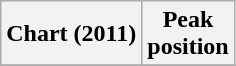<table class="wikitable sortable">
<tr>
<th align="left">Chart (2011)</th>
<th align="Center">Peak<br>position</th>
</tr>
<tr>
</tr>
</table>
